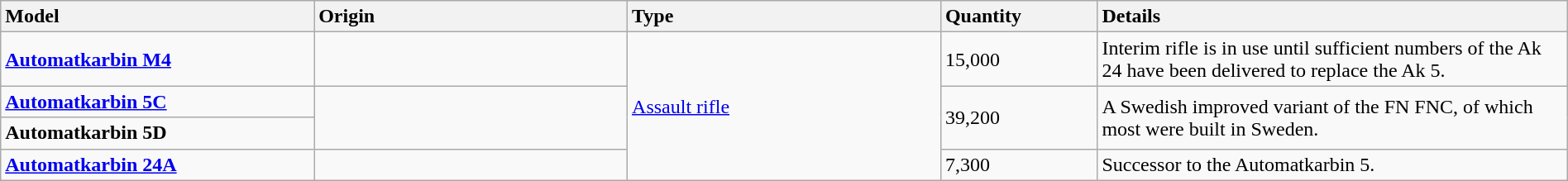<table class="wikitable" style="width:100%;">
<tr>
<th style="text-align:left;width:20%;">Model</th>
<th style="text-align:left;width:20%;">Origin</th>
<th style="text-align:left;width:20%;">Type</th>
<th style="text-align:left;width:10%;">Quantity</th>
<th style="text-align:left;width:30%;">Details</th>
</tr>
<tr>
<td><strong><a href='#'>Automat­karbin M4</a></strong></td>
<td></td>
<td rowspan="4"><a href='#'>Assault rifle</a></td>
<td>15,000</td>
<td>Interim rifle is in use until sufficient numbers of the Ak 24 have been delivered to replace the Ak 5.</td>
</tr>
<tr>
<td><strong><a href='#'>Automat­karbin 5C</a></strong></td>
<td rowspan="2"></td>
<td rowspan="2">39,200</td>
<td rowspan="2">A Swedish improved variant of the FN FNC, of which most were built in Sweden.</td>
</tr>
<tr>
<td><strong>Automat­karbin 5D</strong></td>
</tr>
<tr>
<td><strong><a href='#'>Automat­karbin 24A</a></strong></td>
<td></td>
<td>7,300</td>
<td>Successor to the Automatkarbin 5.</td>
</tr>
</table>
